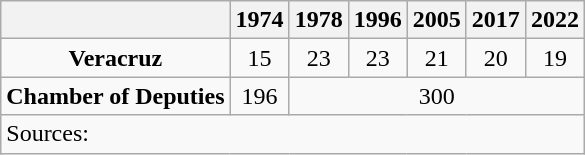<table class="wikitable" style="text-align: center">
<tr>
<th></th>
<th>1974</th>
<th>1978</th>
<th>1996</th>
<th>2005</th>
<th>2017</th>
<th>2022</th>
</tr>
<tr>
<td><strong>Veracruz</strong></td>
<td>15</td>
<td>23</td>
<td>23</td>
<td>21</td>
<td>20</td>
<td>19</td>
</tr>
<tr>
<td><strong>Chamber of Deputies</strong></td>
<td>196</td>
<td colspan=5>300</td>
</tr>
<tr>
<td colspan=7 style="text-align: left">Sources: </td>
</tr>
</table>
